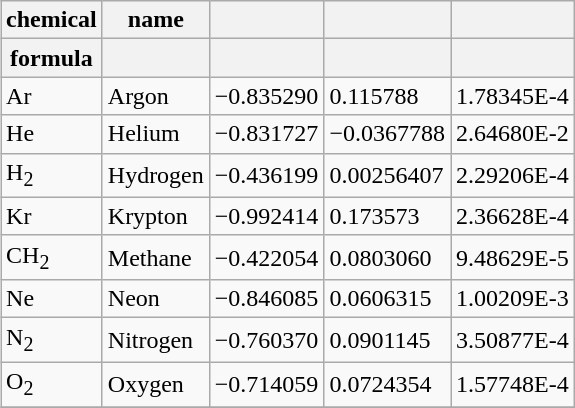<table class="wikitable collapsible collapsed" align="right">
<tr>
<th>chemical</th>
<th>name</th>
<th></th>
<th></th>
<th></th>
</tr>
<tr>
<th>formula</th>
<th></th>
<th></th>
<th></th>
<th></th>
</tr>
<tr>
<td>Ar</td>
<td>Argon</td>
<td>−0.835290</td>
<td>0.115788</td>
<td>1.78345E-4</td>
</tr>
<tr>
<td>He</td>
<td>Helium</td>
<td>−0.831727</td>
<td>−0.0367788</td>
<td>2.64680E-2</td>
</tr>
<tr>
<td>H<sub>2</sub></td>
<td>Hydrogen</td>
<td>−0.436199</td>
<td>0.00256407</td>
<td>2.29206E-4</td>
</tr>
<tr>
<td>Kr</td>
<td>Krypton</td>
<td>−0.992414</td>
<td>0.173573</td>
<td>2.36628E-4</td>
</tr>
<tr>
<td>CH<sub>2</sub></td>
<td>Methane</td>
<td>−0.422054</td>
<td>0.0803060</td>
<td>9.48629E-5</td>
</tr>
<tr>
<td>Ne</td>
<td>Neon</td>
<td>−0.846085</td>
<td>0.0606315</td>
<td>1.00209E-3</td>
</tr>
<tr>
<td>N<sub>2</sub></td>
<td>Nitrogen</td>
<td>−0.760370</td>
<td>0.0901145</td>
<td>3.50877E-4</td>
</tr>
<tr>
<td>O<sub>2</sub></td>
<td>Oxygen</td>
<td>−0.714059</td>
<td>0.0724354</td>
<td>1.57748E-4</td>
</tr>
<tr>
</tr>
</table>
